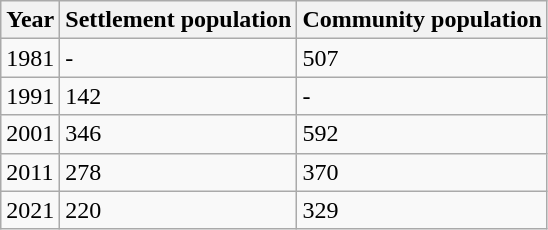<table class="wikitable">
<tr>
<th>Year</th>
<th>Settlement population</th>
<th>Community population</th>
</tr>
<tr>
<td>1981</td>
<td>-</td>
<td>507</td>
</tr>
<tr>
<td>1991</td>
<td>142</td>
<td>-</td>
</tr>
<tr>
<td>2001</td>
<td>346</td>
<td>592</td>
</tr>
<tr>
<td>2011</td>
<td>278</td>
<td>370</td>
</tr>
<tr>
<td>2021</td>
<td>220</td>
<td>329</td>
</tr>
</table>
